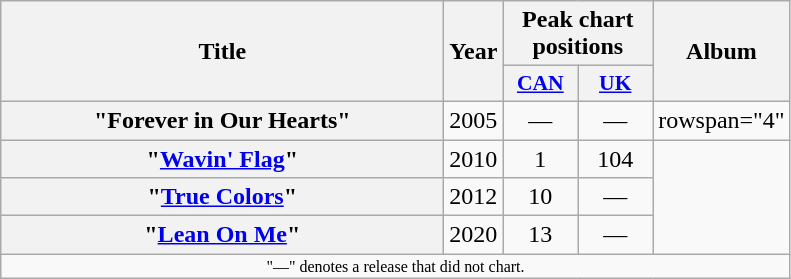<table class="wikitable plainrowheaders" style="text-align:center;">
<tr>
<th scope="col" rowspan="2" style="width:18em;">Title</th>
<th scope="col" rowspan="2" style="width:1em;">Year</th>
<th scope="col" colspan="2">Peak chart positions</th>
<th scope="col" rowspan="2">Album</th>
</tr>
<tr>
<th style="width:3em;font-size:90%"><a href='#'>CAN</a><br></th>
<th style="width:3em;font-size:90%"><a href='#'>UK</a><br></th>
</tr>
<tr>
<th scope="row">"Forever in Our Hearts"<br></th>
<td>2005</td>
<td>—</td>
<td>—</td>
<td>rowspan="4" </td>
</tr>
<tr>
<th scope="row">"<a href='#'>Wavin' Flag</a>"<br></th>
<td>2010</td>
<td>1</td>
<td>104</td>
</tr>
<tr>
<th scope="row">"<a href='#'>True Colors</a>"<br></th>
<td>2012</td>
<td>10</td>
<td>—</td>
</tr>
<tr>
<th scope="row">"<a href='#'>Lean On Me</a>"<br></th>
<td>2020</td>
<td>13</td>
<td>—</td>
</tr>
<tr>
<td align="center" colspan="5" style="font-size: 8pt">"—" denotes a release that did not chart.</td>
</tr>
</table>
